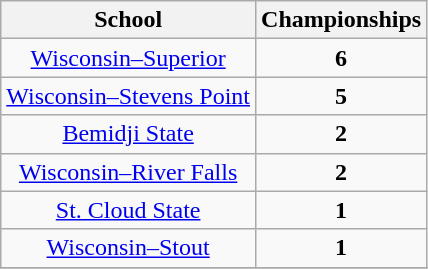<table class="wikitable sortable" style="text-align:center">
<tr>
<th>School</th>
<th>Championships</th>
</tr>
<tr>
<td><a href='#'>Wisconsin–Superior</a></td>
<td><strong>6</strong></td>
</tr>
<tr>
<td><a href='#'>Wisconsin–Stevens Point</a></td>
<td><strong>5</strong></td>
</tr>
<tr>
<td><a href='#'>Bemidji State</a></td>
<td><strong>2</strong></td>
</tr>
<tr>
<td><a href='#'>Wisconsin–River Falls</a></td>
<td><strong>2</strong></td>
</tr>
<tr>
<td><a href='#'>St. Cloud State</a></td>
<td><strong>1</strong></td>
</tr>
<tr>
<td><a href='#'>Wisconsin–Stout</a></td>
<td><strong>1</strong></td>
</tr>
<tr>
</tr>
</table>
